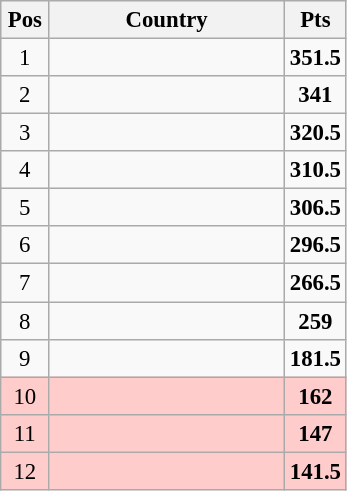<table class="wikitable" style="text-align: center; font-size:95%">
<tr>
<th width="25">Pos</th>
<th width="150">Country</th>
<th width="25">Pts</th>
</tr>
<tr>
<td>1</td>
<td align="left"><strong></strong></td>
<td><strong>351.5</strong></td>
</tr>
<tr>
<td>2</td>
<td align="left"><strong></strong></td>
<td><strong>341</strong></td>
</tr>
<tr>
<td>3</td>
<td align="left"><strong></strong></td>
<td><strong>320.5</strong></td>
</tr>
<tr>
<td>4</td>
<td align="left"><strong></strong></td>
<td><strong>310.5</strong></td>
</tr>
<tr>
<td>5</td>
<td align="left"><strong></strong></td>
<td><strong>306.5</strong></td>
</tr>
<tr>
<td>6</td>
<td align="left"><strong></strong></td>
<td><strong>296.5</strong></td>
</tr>
<tr>
<td>7</td>
<td align="left"><strong></strong></td>
<td><strong>266.5</strong></td>
</tr>
<tr>
<td>8</td>
<td align="left"><strong></strong></td>
<td><strong>259</strong></td>
</tr>
<tr>
<td>9</td>
<td align="left"><strong></strong></td>
<td><strong>181.5</strong></td>
</tr>
<tr bgcolor=ffcccc>
<td>10</td>
<td align="left"><strong></strong></td>
<td><strong>162</strong></td>
</tr>
<tr bgcolor=ffcccc>
<td>11</td>
<td align="left"><strong></strong></td>
<td><strong>147</strong></td>
</tr>
<tr bgcolor=ffcccc>
<td>12</td>
<td align="left"><strong></strong></td>
<td><strong>141.5</strong></td>
</tr>
</table>
